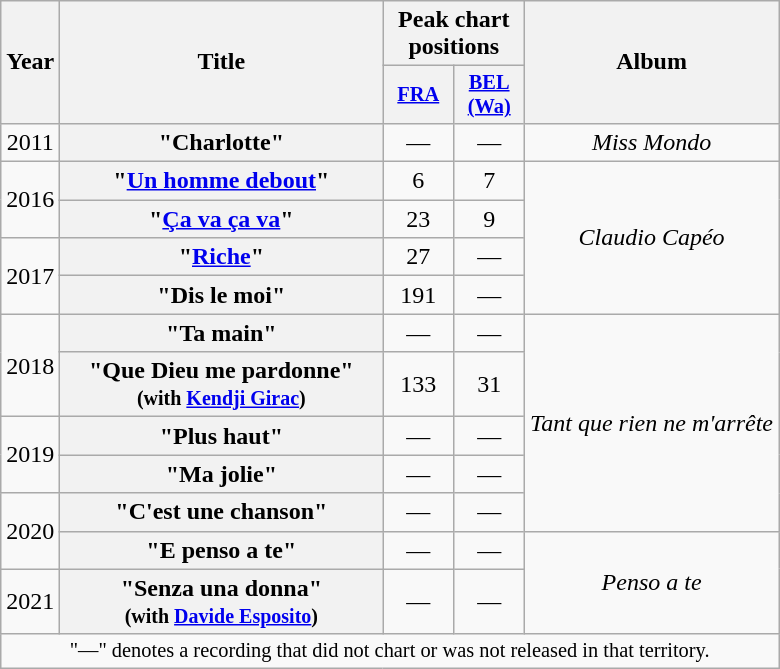<table class="wikitable plainrowheaders" style="text-align:center;">
<tr>
<th scope="col" rowspan="2" style="width:1em;">Year</th>
<th scope="col" rowspan="2" style="width:13em;">Title</th>
<th scope="col" colspan="2">Peak chart positions</th>
<th scope="col" rowspan="2">Album</th>
</tr>
<tr>
<th scope="col" style="width:3em;font-size:85%;"><a href='#'>FRA</a><br></th>
<th scope="col" style="width:3em;font-size:85%;"><a href='#'>BEL<br>(Wa)</a><br></th>
</tr>
<tr>
<td>2011</td>
<th scope="row">"Charlotte"</th>
<td>—</td>
<td>—</td>
<td><em>Miss Mondo</em></td>
</tr>
<tr>
<td rowspan="2">2016</td>
<th scope="row">"<a href='#'>Un homme debout</a>"</th>
<td>6</td>
<td>7</td>
<td rowspan="4"><em>Claudio Capéo</em></td>
</tr>
<tr>
<th scope="row">"<a href='#'>Ça va ça va</a>"</th>
<td>23</td>
<td>9</td>
</tr>
<tr>
<td rowspan="2">2017</td>
<th scope="row">"<a href='#'>Riche</a>"</th>
<td>27</td>
<td>—</td>
</tr>
<tr>
<th scope="row">"Dis le moi"</th>
<td>191</td>
<td>—</td>
</tr>
<tr>
<td rowspan="2">2018</td>
<th scope="row">"Ta main"</th>
<td>—</td>
<td>—</td>
<td rowspan="5"><em>Tant que rien ne m'arrête</em></td>
</tr>
<tr>
<th scope="row">"Que Dieu me pardonne"<br><small>(with <a href='#'>Kendji Girac</a>)</small></th>
<td>133</td>
<td>31</td>
</tr>
<tr>
<td rowspan="2">2019</td>
<th scope="row">"Plus haut"</th>
<td>—</td>
<td>—</td>
</tr>
<tr>
<th scope="row">"Ma jolie"</th>
<td>—</td>
<td>—</td>
</tr>
<tr>
<td rowspan="2">2020</td>
<th scope="row">"C'est une chanson"</th>
<td>—</td>
<td>—</td>
</tr>
<tr>
<th scope="row">"E penso a te"</th>
<td>—</td>
<td>—</td>
<td rowspan="2"><em>Penso a te</em></td>
</tr>
<tr>
<td>2021</td>
<th scope="row">"Senza una donna"<br><small>(with <a href='#'>Davide Esposito</a>)</small></th>
<td>—</td>
<td>—</td>
</tr>
<tr>
<td colspan="22" style="text-align:center; font-size:85%;">"—" denotes a recording that did not chart or was not released in that territory.</td>
</tr>
</table>
